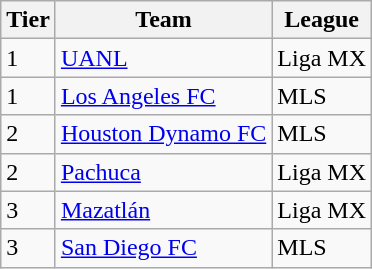<table class="wikitable" style="white-space:nowrap; display:inline-table;">
<tr>
<th>Tier</th>
<th>Team</th>
<th>League</th>
</tr>
<tr>
<td>1</td>
<td><a href='#'>UANL</a></td>
<td>Liga MX</td>
</tr>
<tr>
<td>1</td>
<td><a href='#'>Los Angeles FC</a></td>
<td>MLS</td>
</tr>
<tr>
<td>2</td>
<td><a href='#'>Houston Dynamo FC</a></td>
<td>MLS</td>
</tr>
<tr>
<td>2</td>
<td><a href='#'>Pachuca</a></td>
<td>Liga MX</td>
</tr>
<tr>
<td>3</td>
<td><a href='#'>Mazatlán</a></td>
<td>Liga MX</td>
</tr>
<tr>
<td>3</td>
<td><a href='#'>San Diego FC</a></td>
<td>MLS</td>
</tr>
</table>
